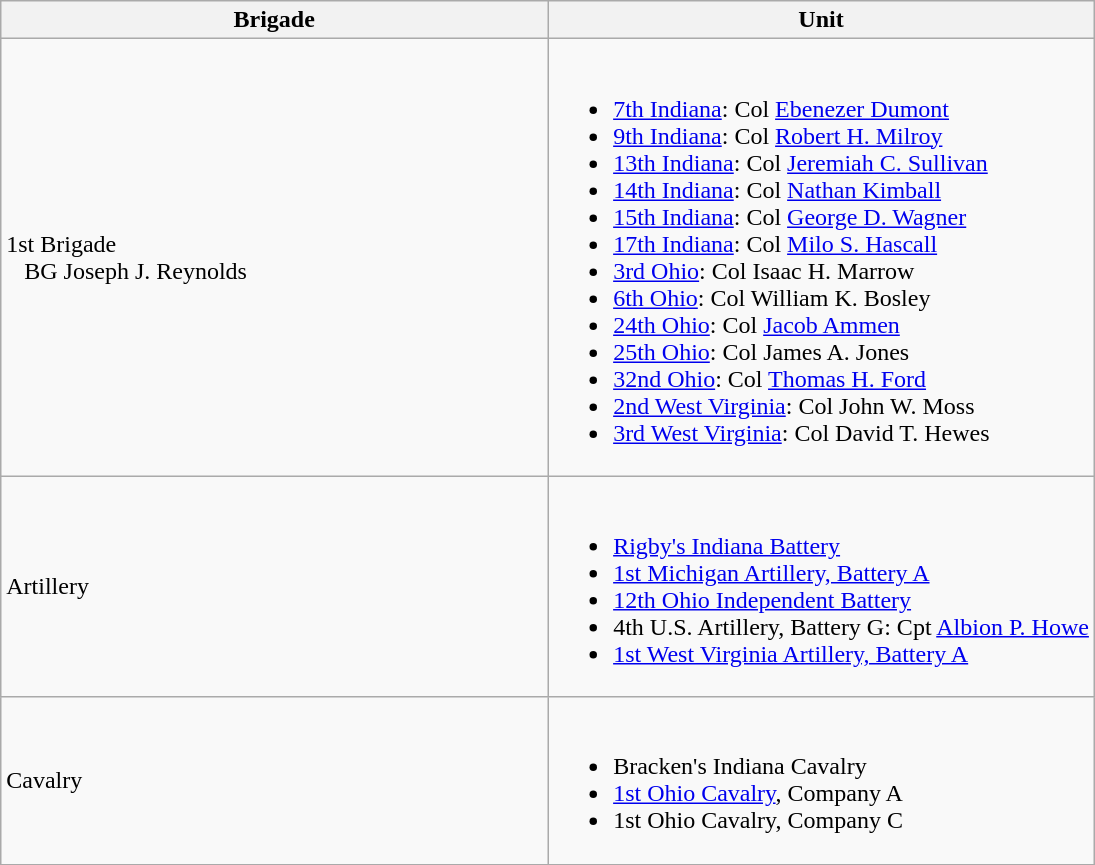<table class="wikitable">
<tr>
<th width=50%>Brigade</th>
<th width=50%>Unit</th>
</tr>
<tr>
<td>1st Brigade<br>  
BG Joseph J. Reynolds</td>
<td><br><ul><li><a href='#'>7th Indiana</a>: Col <a href='#'>Ebenezer Dumont</a></li><li><a href='#'>9th Indiana</a>: Col <a href='#'>Robert H. Milroy</a></li><li><a href='#'>13th Indiana</a>: Col <a href='#'>Jeremiah C. Sullivan</a></li><li><a href='#'>14th Indiana</a>: Col <a href='#'>Nathan Kimball</a></li><li><a href='#'>15th Indiana</a>: Col <a href='#'>George D. Wagner</a></li><li><a href='#'>17th Indiana</a>: Col <a href='#'>Milo S. Hascall</a></li><li><a href='#'>3rd Ohio</a>: Col Isaac H. Marrow</li><li><a href='#'>6th Ohio</a>: Col William K. Bosley</li><li><a href='#'>24th Ohio</a>: Col <a href='#'>Jacob Ammen</a></li><li><a href='#'>25th Ohio</a>: Col James A. Jones</li><li><a href='#'>32nd Ohio</a>: Col <a href='#'>Thomas H. Ford</a></li><li><a href='#'>2nd West Virginia</a>: Col John W. Moss</li><li><a href='#'>3rd West Virginia</a>: Col David T. Hewes</li></ul></td>
</tr>
<tr>
<td>Artillery</td>
<td><br><ul><li><a href='#'>Rigby's Indiana Battery</a></li><li><a href='#'>1st Michigan Artillery, Battery A</a></li><li><a href='#'>12th Ohio Independent Battery</a></li><li>4th U.S. Artillery, Battery G: Cpt <a href='#'>Albion P. Howe</a></li><li><a href='#'>1st West Virginia Artillery, Battery A</a></li></ul></td>
</tr>
<tr>
<td>Cavalry</td>
<td><br><ul><li>Bracken's Indiana Cavalry</li><li><a href='#'>1st Ohio Cavalry</a>, Company A</li><li>1st Ohio Cavalry, Company C</li></ul></td>
</tr>
<tr>
</tr>
</table>
